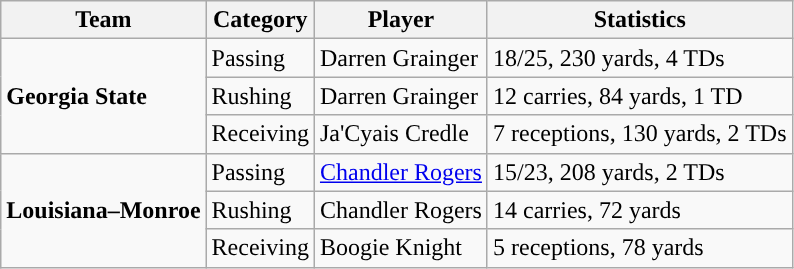<table class="wikitable" style="float: left;">
<tr>
<th>Team</th>
<th>Category</th>
<th>Player</th>
<th>Statistics</th>
</tr>
<tr>
<td rowspan=3><strong>Georgia State</strong></td>
<td>Passing</td>
<td>Darren Grainger</td>
<td>18/25, 230 yards, 4 TDs</td>
</tr>
<tr>
<td>Rushing</td>
<td>Darren Grainger</td>
<td>12 carries, 84 yards, 1 TD</td>
</tr>
<tr>
<td>Receiving</td>
<td>Ja'Cyais Credle</td>
<td>7 receptions, 130 yards, 2 TDs</td>
</tr>
<tr>
<td rowspan=3><strong>Louisiana–Monroe</strong></td>
<td>Passing</td>
<td><a href='#'>Chandler Rogers</a></td>
<td>15/23, 208 yards, 2 TDs</td>
</tr>
<tr>
<td>Rushing</td>
<td>Chandler Rogers</td>
<td>14 carries, 72 yards</td>
</tr>
<tr>
<td>Receiving</td>
<td>Boogie Knight</td>
<td>5 receptions, 78 yards</td>
</tr>
</table>
